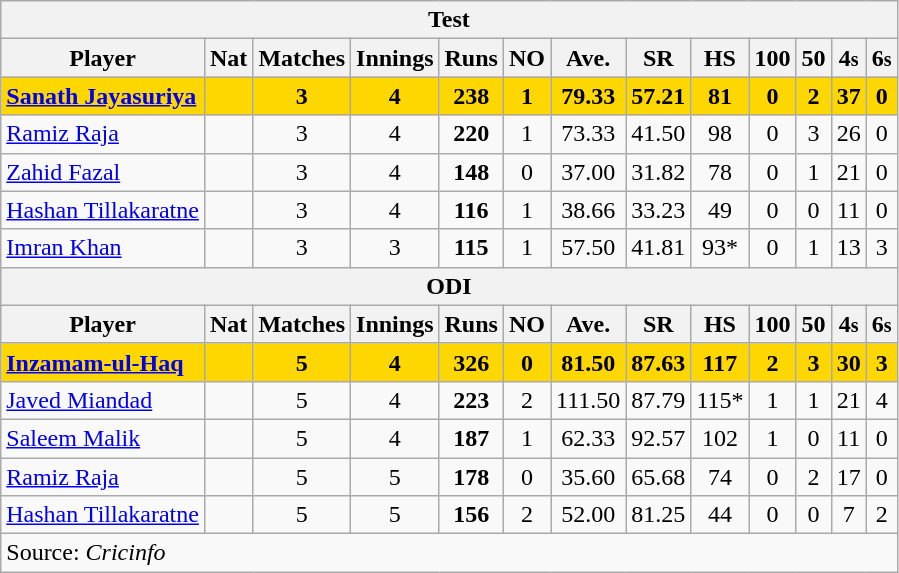<table class="wikitable">
<tr>
<th colspan="13">Test</th>
</tr>
<tr>
<th>Player</th>
<th>Nat</th>
<th>Matches</th>
<th>Innings</th>
<th>Runs</th>
<th>NO</th>
<th>Ave.</th>
<th>SR</th>
<th>HS</th>
<th>100</th>
<th>50</th>
<th>4<small>s</small></th>
<th>6<small>s</small></th>
</tr>
<tr style="background:gold;">
<td><strong><a href='#'>Sanath Jayasuriya</a></strong></td>
<td style="text-align:center;"></td>
<td style="text-align:center;"><strong>3</strong></td>
<td style="text-align:center;"><strong>4</strong></td>
<td style="text-align:center;"><strong>238</strong></td>
<td style="text-align:center;"><strong>1</strong></td>
<td style="text-align:center;"><strong>79.33</strong></td>
<td style="text-align:center;"><strong>57.21</strong></td>
<td style="text-align:center;"><strong>81</strong></td>
<td style="text-align:center;"><strong>0</strong></td>
<td style="text-align:center;"><strong>2</strong></td>
<td style="text-align:center;"><strong>37</strong></td>
<td style="text-align:center;"><strong>0</strong></td>
</tr>
<tr>
<td><a href='#'>Ramiz Raja</a></td>
<td style="text-align:center;"></td>
<td style="text-align:center;">3</td>
<td style="text-align:center;">4</td>
<td style="text-align:center;"><strong>220</strong></td>
<td style="text-align:center;">1</td>
<td style="text-align:center;">73.33</td>
<td style="text-align:center;">41.50</td>
<td style="text-align:center;">98</td>
<td style="text-align:center;">0</td>
<td style="text-align:center;">3</td>
<td style="text-align:center;">26</td>
<td style="text-align:center;">0</td>
</tr>
<tr>
<td><a href='#'>Zahid Fazal</a></td>
<td style="text-align:center;"></td>
<td style="text-align:center;">3</td>
<td style="text-align:center;">4</td>
<td style="text-align:center;"><strong>148</strong></td>
<td style="text-align:center;">0</td>
<td style="text-align:center;">37.00</td>
<td style="text-align:center;">31.82</td>
<td style="text-align:center;">78</td>
<td style="text-align:center;">0</td>
<td style="text-align:center;">1</td>
<td style="text-align:center;">21</td>
<td style="text-align:center;">0</td>
</tr>
<tr>
<td><a href='#'>Hashan Tillakaratne</a></td>
<td style="text-align:center;"></td>
<td style="text-align:center;">3</td>
<td style="text-align:center;">4</td>
<td style="text-align:center;"><strong>116</strong></td>
<td style="text-align:center;">1</td>
<td style="text-align:center;">38.66</td>
<td style="text-align:center;">33.23</td>
<td style="text-align:center;">49</td>
<td style="text-align:center;">0</td>
<td style="text-align:center;">0</td>
<td style="text-align:center;">11</td>
<td style="text-align:center;">0</td>
</tr>
<tr>
<td><a href='#'>Imran Khan</a></td>
<td style="text-align:center;"></td>
<td style="text-align:center;">3</td>
<td style="text-align:center;">3</td>
<td style="text-align:center;"><strong>115</strong></td>
<td style="text-align:center;">1</td>
<td style="text-align:center;">57.50</td>
<td style="text-align:center;">41.81</td>
<td style="text-align:center;">93*</td>
<td style="text-align:center;">0</td>
<td style="text-align:center;">1</td>
<td style="text-align:center;">13</td>
<td style="text-align:center;">3</td>
</tr>
<tr>
<th colspan="13">ODI</th>
</tr>
<tr>
<th>Player</th>
<th>Nat</th>
<th>Matches</th>
<th>Innings</th>
<th>Runs</th>
<th>NO</th>
<th>Ave.</th>
<th>SR</th>
<th>HS</th>
<th>100</th>
<th>50</th>
<th>4<small>s</small></th>
<th>6<small>s</small></th>
</tr>
<tr style="background:gold;">
<td><strong><a href='#'>Inzamam-ul-Haq</a></strong></td>
<td></td>
<td style="text-align:center;"><strong>5</strong></td>
<td style="text-align:center;"><strong>4</strong></td>
<td style="text-align:center;"><strong>326</strong></td>
<td style="text-align:center;"><strong>0</strong></td>
<td style="text-align:center;"><strong>81.50</strong></td>
<td style="text-align:center;"><strong>87.63</strong></td>
<td style="text-align:center;"><strong>117</strong></td>
<td style="text-align:center;"><strong>2</strong></td>
<td style="text-align:center;"><strong>3</strong></td>
<td style="text-align:center;"><strong>30</strong></td>
<td style="text-align:center;"><strong>3</strong></td>
</tr>
<tr>
<td><a href='#'>Javed Miandad</a></td>
<td></td>
<td style="text-align:center;">5</td>
<td style="text-align:center;">4</td>
<td style="text-align:center;"><strong>223</strong></td>
<td style="text-align:center;">2</td>
<td style="text-align:center;">111.50</td>
<td style="text-align:center;">87.79</td>
<td style="text-align:center;">115*</td>
<td style="text-align:center;">1</td>
<td style="text-align:center;">1</td>
<td style="text-align:center;">21</td>
<td style="text-align:center;">4</td>
</tr>
<tr>
<td><a href='#'>Saleem Malik</a></td>
<td></td>
<td style="text-align:center;">5</td>
<td style="text-align:center;">4</td>
<td style="text-align:center;"><strong>187</strong></td>
<td style="text-align:center;">1</td>
<td style="text-align:center;">62.33</td>
<td style="text-align:center;">92.57</td>
<td style="text-align:center;">102</td>
<td style="text-align:center;">1</td>
<td style="text-align:center;">0</td>
<td style="text-align:center;">11</td>
<td style="text-align:center;">0</td>
</tr>
<tr>
<td><a href='#'>Ramiz Raja</a></td>
<td></td>
<td style="text-align:center;">5</td>
<td style="text-align:center;">5</td>
<td style="text-align:center;"><strong>178</strong></td>
<td style="text-align:center;">0</td>
<td style="text-align:center;">35.60</td>
<td style="text-align:center;">65.68</td>
<td style="text-align:center;">74</td>
<td style="text-align:center;">0</td>
<td style="text-align:center;">2</td>
<td style="text-align:center;">17</td>
<td style="text-align:center;">0</td>
</tr>
<tr>
<td><a href='#'>Hashan Tillakaratne</a></td>
<td></td>
<td style="text-align:center;">5</td>
<td style="text-align:center;">5</td>
<td style="text-align:center;"><strong>156</strong></td>
<td style="text-align:center;">2</td>
<td style="text-align:center;">52.00</td>
<td style="text-align:center;">81.25</td>
<td style="text-align:center;">44</td>
<td style="text-align:center;">0</td>
<td style="text-align:center;">0</td>
<td style="text-align:center;">7</td>
<td style="text-align:center;">2</td>
</tr>
<tr>
<td colspan="13">Source: <em>Cricinfo</em></td>
</tr>
</table>
